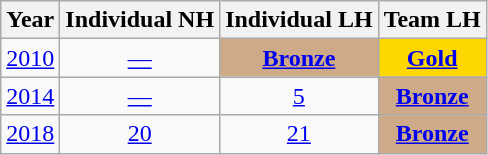<table class="wikitable" style="text-align: center;">
<tr>
<th>Year</th>
<th>Individual NH</th>
<th>Individual LH</th>
<th>Team LH</th>
</tr>
<tr>
<td align=left><a href='#'>2010</a></td>
<td><a href='#'>—</a></td>
<td style="background:#cfaa88;"><strong><a href='#'>Bronze</a></strong></td>
<td style="background:gold;"><strong><a href='#'>Gold</a></strong></td>
</tr>
<tr>
<td align=left><a href='#'>2014</a></td>
<td><a href='#'>—</a></td>
<td><a href='#'>5</a></td>
<td style="background:#cfaa88;"><strong><a href='#'>Bronze</a></strong></td>
</tr>
<tr>
<td align=left><a href='#'>2018</a></td>
<td><a href='#'>20</a></td>
<td><a href='#'>21</a></td>
<td style="background:#cfaa88;"><strong><a href='#'>Bronze</a></strong></td>
</tr>
</table>
